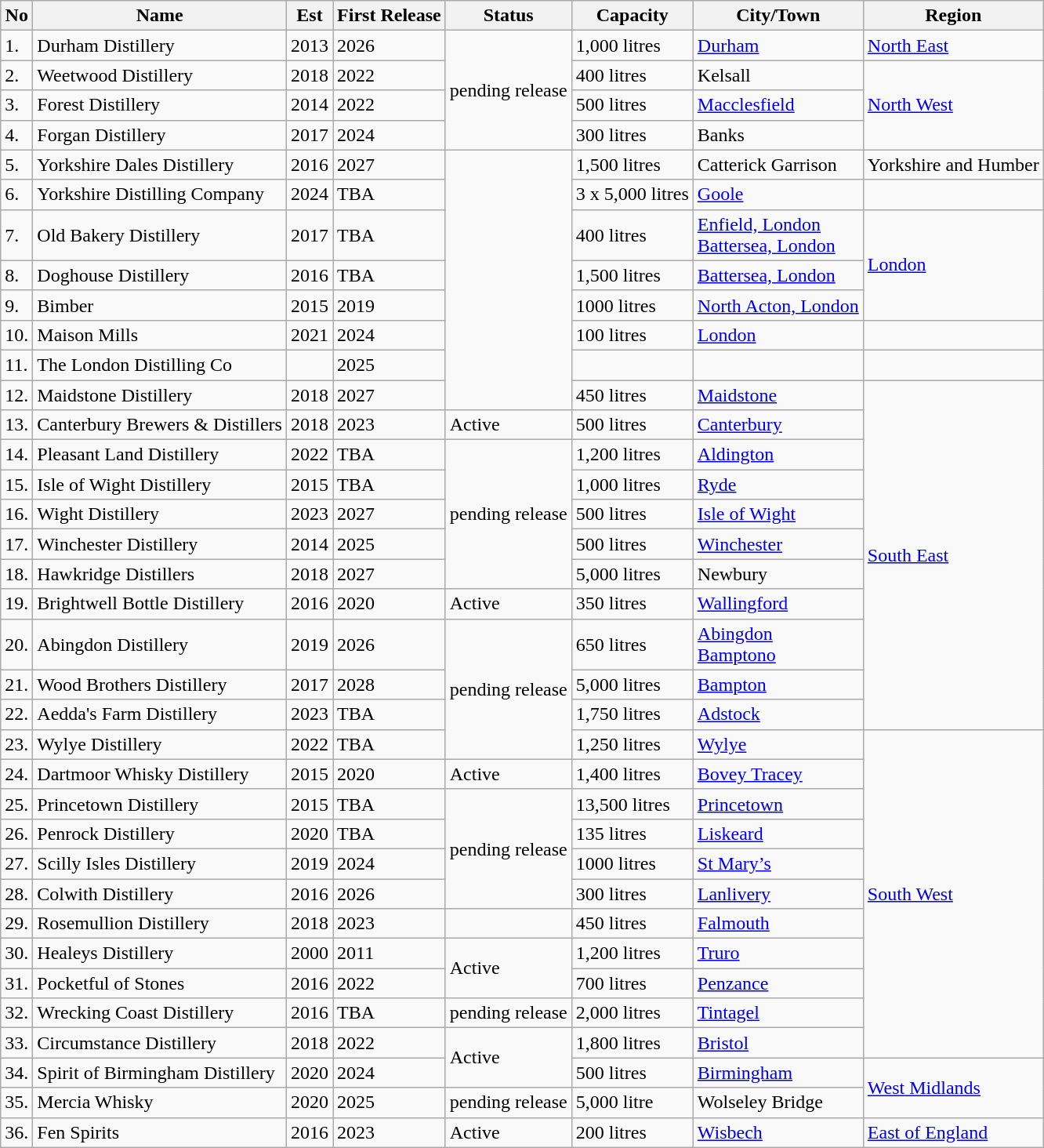<table class="wikitable sortable">
<tr>
<th>No</th>
<th>Name</th>
<th>Est</th>
<th>First Release</th>
<th>Status</th>
<th>Capacity</th>
<th>City/Town</th>
<th>Region</th>
</tr>
<tr>
<td>1.</td>
<td>Durham Distillery</td>
<td>2013</td>
<td>2026</td>
<td rowspan="4">pending release</td>
<td>1,000 litres</td>
<td><a href='#'>Durham</a></td>
<td><a href='#'>North East</a></td>
</tr>
<tr>
<td>2.</td>
<td>Weetwood Distillery</td>
<td>2018</td>
<td>2022</td>
<td>400 litres</td>
<td>Kelsall</td>
<td rowspan="3"><a href='#'>North West</a></td>
</tr>
<tr>
<td>3.</td>
<td>Forest Distillery</td>
<td>2014</td>
<td>2022</td>
<td>500 litres</td>
<td><a href='#'>Macclesfield</a></td>
</tr>
<tr>
<td>4.</td>
<td>Forgan Distillery</td>
<td>2017</td>
<td>2024</td>
<td>300 litres</td>
<td>Banks</td>
</tr>
<tr>
<td>5.</td>
<td>Yorkshire Dales Distillery</td>
<td>2016</td>
<td>2027</td>
<td rowspan="8"></td>
<td>1,500 litres</td>
<td>Catterick Garrison</td>
<td>Yorkshire and Humber</td>
</tr>
<tr>
<td>6.</td>
<td>Yorkshire Distilling Company</td>
<td>2024</td>
<td>TBA</td>
<td>3 x 5,000 litres</td>
<td><a href='#'>Goole</a></td>
<td></td>
</tr>
<tr>
<td>7.</td>
<td>Old Bakery Distillery</td>
<td>2017</td>
<td>TBA</td>
<td>400 litres</td>
<td><a href='#'>Enfield, London</a><br><a href='#'>Battersea, London</a></td>
<td rowspan="3"><a href='#'>London</a></td>
</tr>
<tr>
<td>8.</td>
<td>Doghouse Distillery</td>
<td>2016</td>
<td>TBA</td>
<td>1,500 litres</td>
<td><a href='#'>Battersea, London</a></td>
</tr>
<tr>
<td>9.</td>
<td>Bimber</td>
<td>2015</td>
<td>2019</td>
<td>1000 litres</td>
<td><a href='#'>North Acton, London</a></td>
</tr>
<tr>
<td>10.</td>
<td>Maison Mills</td>
<td>2021</td>
<td>2024</td>
<td>100 litres</td>
<td><a href='#'>London</a></td>
<td></td>
</tr>
<tr>
<td>11.</td>
<td>The London Distilling Co</td>
<td></td>
<td>2025</td>
<td></td>
<td></td>
<td></td>
</tr>
<tr>
<td>12.</td>
<td>Maidstone Distillery</td>
<td>2018</td>
<td>2027</td>
<td>450 litres</td>
<td><a href='#'>Maidstone</a></td>
<td rowspan="11"><a href='#'>South East</a></td>
</tr>
<tr>
<td>13.</td>
<td>Canterbury Brewers & Distillers</td>
<td>2018</td>
<td>2023</td>
<td>Active</td>
<td>500 litres</td>
<td><a href='#'>Canterbury</a></td>
</tr>
<tr>
<td>14.</td>
<td>Pleasant Land Distillery</td>
<td>2022</td>
<td>TBA</td>
<td rowspan="5">pending release</td>
<td>1,200 litres</td>
<td><a href='#'>Aldington</a></td>
</tr>
<tr>
<td>15.</td>
<td>Isle of Wight Distillery</td>
<td>2015</td>
<td>TBA</td>
<td>1,000 litres</td>
<td><a href='#'>Ryde</a></td>
</tr>
<tr>
<td>16.</td>
<td>Wight Distillery</td>
<td>2023</td>
<td>2027</td>
<td>500 litres</td>
<td><a href='#'>Isle of Wight</a></td>
</tr>
<tr>
<td>17.</td>
<td>Winchester Distillery</td>
<td>2014</td>
<td>2025</td>
<td>500 litres</td>
<td><a href='#'>Winchester</a></td>
</tr>
<tr>
<td>18.</td>
<td>Hawkridge Distillers</td>
<td>2018</td>
<td>2027</td>
<td>5,000 litres</td>
<td>Newbury</td>
</tr>
<tr>
<td>19.</td>
<td>Brightwell Bottle Distillery</td>
<td>2016</td>
<td>2020</td>
<td>Active</td>
<td>350 litres</td>
<td><a href='#'>Wallingford</a></td>
</tr>
<tr>
<td>20.</td>
<td>Abingdon Distillery</td>
<td>2019</td>
<td>2026</td>
<td rowspan="4">pending release</td>
<td>650 litres</td>
<td><a href='#'>Abingdon</a><br><a href='#'>Bamptono</a></td>
</tr>
<tr>
<td>21.</td>
<td>Wood Brothers Distillery</td>
<td>2017</td>
<td>2028</td>
<td>5,000 litres</td>
<td><a href='#'>Bampton</a></td>
</tr>
<tr>
<td>22.</td>
<td>Aedda's Farm Distillery</td>
<td>2023</td>
<td>TBA</td>
<td>1,750 litres</td>
<td><a href='#'>Adstock</a></td>
</tr>
<tr>
<td>23.</td>
<td>Wylye Distillery</td>
<td>2022</td>
<td>TBA</td>
<td>1,250 litres</td>
<td><a href='#'>Wylye</a></td>
<td rowspan="11"><a href='#'>South West</a></td>
</tr>
<tr>
<td>24.</td>
<td>Dartmoor Whisky Distillery</td>
<td>2015</td>
<td>2020</td>
<td>Active</td>
<td>1,400 litres</td>
<td><a href='#'>Bovey Tracey</a></td>
</tr>
<tr>
<td>25.</td>
<td>Princetown Distillery</td>
<td>2015</td>
<td>TBA</td>
<td rowspan="4">pending release</td>
<td>13,500 litres</td>
<td><a href='#'>Princetown</a></td>
</tr>
<tr>
<td>26.</td>
<td>Penrock Distillery</td>
<td>2020</td>
<td>TBA</td>
<td>135 litres</td>
<td><a href='#'>Liskeard</a></td>
</tr>
<tr>
<td>27.</td>
<td>Scilly Isles Distillery</td>
<td>2019</td>
<td>2024</td>
<td>1000 litres</td>
<td><a href='#'>St Mary’s</a></td>
</tr>
<tr>
<td>28.</td>
<td>Colwith Distillery</td>
<td>2016</td>
<td>2026</td>
<td>300 litres</td>
<td><a href='#'>Lanlivery</a></td>
</tr>
<tr>
<td>29.</td>
<td>Rosemullion Distillery</td>
<td>2018</td>
<td>2023</td>
<td></td>
<td>450 litres</td>
<td><a href='#'>Falmouth</a></td>
</tr>
<tr>
<td>30.</td>
<td>Healeys Distillery</td>
<td>2000</td>
<td>2011</td>
<td rowspan="2">Active</td>
<td>1,200 litres</td>
<td><a href='#'>Truro</a></td>
</tr>
<tr>
<td>31.</td>
<td>Pocketful of Stones</td>
<td>2016</td>
<td>2022</td>
<td>700 litres</td>
<td><a href='#'>Penzance</a></td>
</tr>
<tr>
<td>32.</td>
<td>Wrecking Coast Distillery</td>
<td>2016</td>
<td>TBA</td>
<td>pending release</td>
<td>2,000 litres</td>
<td><a href='#'>Tintagel</a></td>
</tr>
<tr>
<td>33.</td>
<td>Circumstance Distillery</td>
<td>2018</td>
<td>2022</td>
<td rowspan="2">Active</td>
<td>1,800 litres</td>
<td><a href='#'>Bristol</a></td>
</tr>
<tr>
<td>34.</td>
<td>Spirit of Birmingham Distillery</td>
<td>2020</td>
<td>2024</td>
<td>500 litres</td>
<td><a href='#'>Birmingham</a></td>
<td rowspan="2"><a href='#'>West Midlands</a></td>
</tr>
<tr>
<td>35.</td>
<td>Mercia Whisky</td>
<td>2020</td>
<td>2025</td>
<td>pending release</td>
<td>5,000 litre</td>
<td>Wolseley Bridge</td>
</tr>
<tr>
<td>36.</td>
<td>Fen Spirits</td>
<td>2016</td>
<td>2023</td>
<td>Active</td>
<td>200 litres</td>
<td><a href='#'>Wisbech</a></td>
<td><a href='#'>East of England</a></td>
</tr>
</table>
